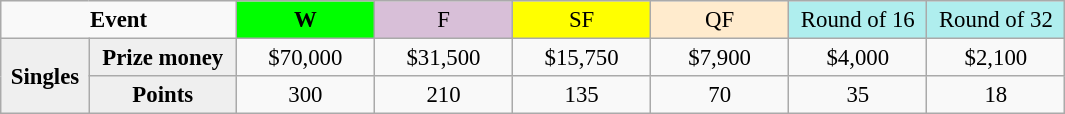<table class=wikitable style=font-size:95%;text-align:center>
<tr>
<td colspan="2" style="width:150px"><strong>Event</strong></td>
<td style="width:85px; background:lime"><strong>W</strong></td>
<td style="width:85px; background:thistle">F</td>
<td style="width:85px; background:#ffff00">SF</td>
<td style="width:85px; background:#ffebcd">QF</td>
<td style="width:85px; background:#afeeee">Round of 16</td>
<td style="width:85px; background:#afeeee">Round of 32</td>
</tr>
<tr>
<th rowspan="2" style=background:#efefef>Singles</th>
<th style=background:#efefef>Prize money</th>
<td>$70,000</td>
<td>$31,500</td>
<td>$15,750</td>
<td>$7,900</td>
<td>$4,000</td>
<td>$2,100</td>
</tr>
<tr>
<th style=background:#efefef>Points</th>
<td>300</td>
<td>210</td>
<td>135</td>
<td>70</td>
<td>35</td>
<td>18</td>
</tr>
</table>
